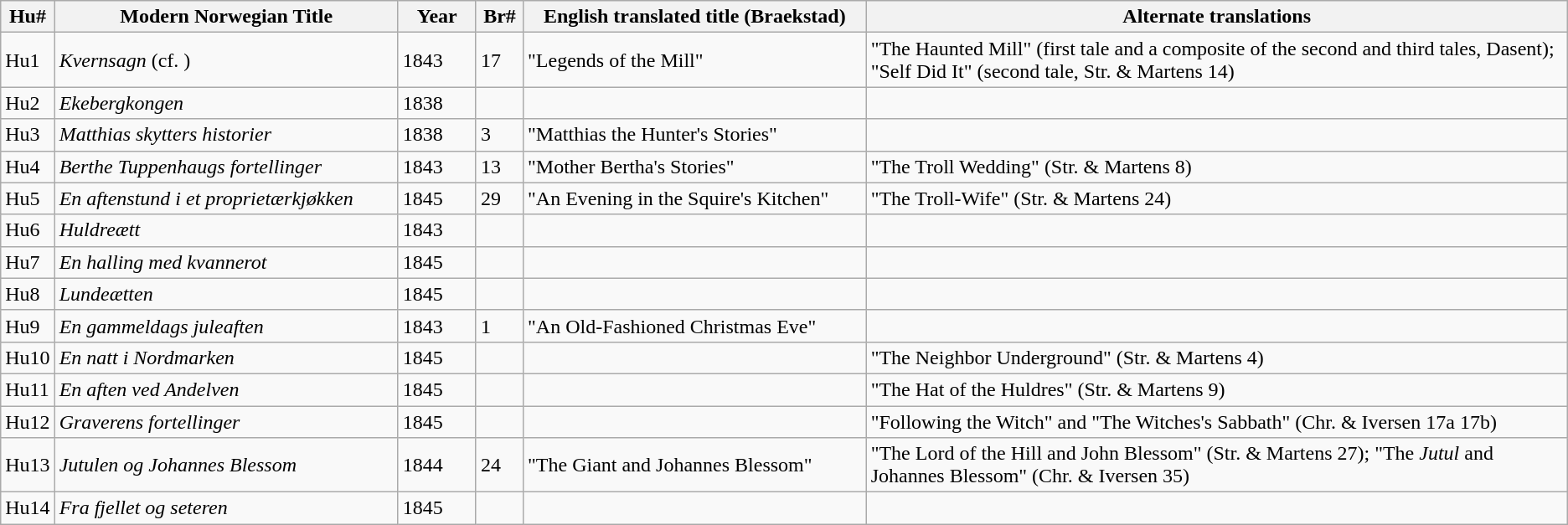<table class="sortable wikitable plainrowheaders">
<tr>
<th scope="col" style="width: 3%;">Hu#</th>
<th scope="col" style="width: 22%;">Modern Norwegian Title</th>
<th scope="col" style="width: 5%;">Year</th>
<th scope="col" style="width: 3%;">Br#</th>
<th scope="col" style="width: 22%;">English translated title (Braekstad)</th>
<th scope="col" style="width: 45%;">Alternate translations</th>
</tr>
<tr>
<td>Hu1</td>
<td><em>Kvernsagn</em> (cf. <em></em>)</td>
<td>1843</td>
<td>17</td>
<td>"Legends of the Mill"</td>
<td>"The Haunted Mill" (first tale and a composite of the second and third tales, Dasent); "Self Did It" (second tale, Str. & Martens 14)</td>
</tr>
<tr>
<td>Hu2</td>
<td><em>Ekebergkongen</em></td>
<td>1838</td>
<td></td>
<td></td>
<td></td>
</tr>
<tr>
<td>Hu3</td>
<td><em>Matthias skytters historier</em></td>
<td>1838</td>
<td>3</td>
<td>"Matthias the Hunter's Stories"</td>
<td></td>
</tr>
<tr>
<td>Hu4</td>
<td><em>Berthe Tuppenhaugs fortellinger</em></td>
<td>1843</td>
<td>13</td>
<td>"Mother Bertha's Stories"</td>
<td>"The Troll Wedding" (Str. & Martens 8)</td>
</tr>
<tr>
<td>Hu5</td>
<td><em>En aftenstund i et proprietærkjøkken</em></td>
<td>1845</td>
<td>29</td>
<td>"An Evening in the Squire's Kitchen"</td>
<td>"The Troll-Wife" (Str. & Martens 24)</td>
</tr>
<tr>
<td>Hu6</td>
<td><em>Huldreætt</em></td>
<td>1843</td>
<td></td>
<td></td>
<td></td>
</tr>
<tr>
<td>Hu7</td>
<td><em>En halling med kvannerot</em></td>
<td>1845</td>
<td></td>
<td></td>
<td></td>
</tr>
<tr>
<td>Hu8</td>
<td><em>Lundeætten</em></td>
<td>1845</td>
<td></td>
<td></td>
<td></td>
</tr>
<tr>
<td>Hu9</td>
<td><em>En gammeldags juleaften</em></td>
<td>1843</td>
<td>1</td>
<td>"An Old-Fashioned Christmas Eve"</td>
<td></td>
</tr>
<tr>
<td>Hu10</td>
<td><em>En natt i Nordmarken</em></td>
<td>1845</td>
<td></td>
<td></td>
<td>"The Neighbor Underground" (Str. & Martens 4)</td>
</tr>
<tr>
<td>Hu11</td>
<td><em>En aften ved Andelven</em></td>
<td>1845</td>
<td></td>
<td></td>
<td>"The Hat of the Huldres" (Str. & Martens 9)</td>
</tr>
<tr>
<td>Hu12</td>
<td><em>Graverens fortellinger</em></td>
<td>1845</td>
<td></td>
<td></td>
<td>"Following the Witch" and "The Witches's Sabbath" (Chr. & Iversen 17a 17b)</td>
</tr>
<tr>
<td>Hu13</td>
<td><em>Jutulen og Johannes Blessom</em></td>
<td>1844</td>
<td>24</td>
<td>"The Giant and Johannes Blessom"</td>
<td>"The Lord of the Hill and John Blessom" (Str. & Martens 27); "The <em>Jutul</em> and Johannes Blessom" (Chr. & Iversen 35)</td>
</tr>
<tr>
<td>Hu14</td>
<td><em>Fra fjellet og seteren</em></td>
<td>1845</td>
<td></td>
<td></td>
<td></td>
</tr>
</table>
